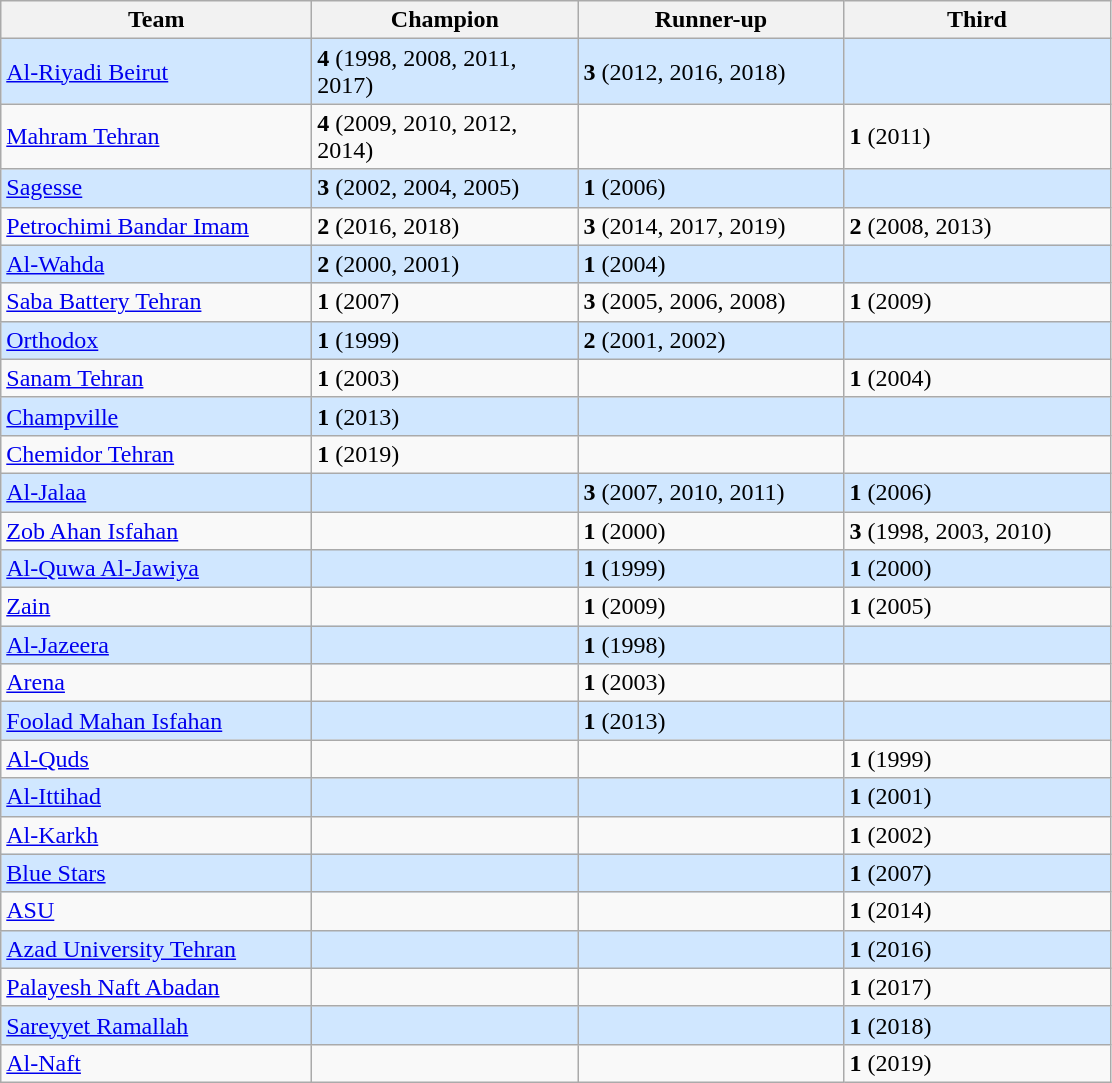<table class="wikitable">
<tr>
<th width=200>Team</th>
<th width=170>Champion</th>
<th width=170>Runner-up</th>
<th width=170>Third</th>
</tr>
<tr bgcolor=#D0E7FF>
<td> <a href='#'>Al-Riyadi Beirut</a></td>
<td><strong>4</strong> (1998, 2008, 2011, 2017)</td>
<td><strong>3</strong> (2012, 2016, 2018)</td>
<td></td>
</tr>
<tr>
<td> <a href='#'>Mahram Tehran</a></td>
<td><strong>4</strong> (2009, 2010, 2012, 2014)</td>
<td></td>
<td><strong>1</strong> (2011)</td>
</tr>
<tr bgcolor=#D0E7FF>
<td> <a href='#'>Sagesse</a></td>
<td><strong>3</strong> (2002, 2004, 2005)</td>
<td><strong>1</strong> (2006)</td>
<td></td>
</tr>
<tr>
<td> <a href='#'>Petrochimi Bandar Imam</a></td>
<td><strong>2</strong> (2016, 2018)</td>
<td><strong>3</strong> (2014, 2017, 2019)</td>
<td><strong>2</strong> (2008, 2013)</td>
</tr>
<tr bgcolor=#D0E7FF>
<td> <a href='#'>Al-Wahda</a></td>
<td><strong>2</strong> (2000, 2001)</td>
<td><strong>1</strong> (2004)</td>
<td></td>
</tr>
<tr>
<td> <a href='#'>Saba Battery Tehran</a></td>
<td><strong>1</strong> (2007)</td>
<td><strong>3</strong> (2005, 2006, 2008)</td>
<td><strong>1</strong> (2009)</td>
</tr>
<tr bgcolor=#D0E7FF>
<td> <a href='#'>Orthodox</a></td>
<td><strong>1</strong> (1999)</td>
<td><strong>2</strong> (2001, 2002)</td>
<td></td>
</tr>
<tr>
<td> <a href='#'>Sanam Tehran</a></td>
<td><strong>1</strong> (2003)</td>
<td></td>
<td><strong>1</strong> (2004)</td>
</tr>
<tr bgcolor=#D0E7FF>
<td> <a href='#'>Champville</a></td>
<td><strong>1</strong> (2013)</td>
<td></td>
<td></td>
</tr>
<tr>
<td> <a href='#'>Chemidor Tehran</a></td>
<td><strong>1</strong> (2019)</td>
<td></td>
<td></td>
</tr>
<tr bgcolor=#D0E7FF>
<td> <a href='#'>Al-Jalaa</a></td>
<td></td>
<td><strong>3</strong> (2007, 2010, 2011)</td>
<td><strong>1</strong> (2006)</td>
</tr>
<tr>
<td> <a href='#'>Zob Ahan Isfahan</a></td>
<td></td>
<td><strong>1</strong> (2000)</td>
<td><strong>3</strong> (1998, 2003, 2010)</td>
</tr>
<tr bgcolor=#D0E7FF>
<td> <a href='#'>Al-Quwa Al-Jawiya</a></td>
<td></td>
<td><strong>1</strong> (1999)</td>
<td><strong>1</strong> (2000)</td>
</tr>
<tr>
<td> <a href='#'>Zain</a></td>
<td></td>
<td><strong>1</strong> (2009)</td>
<td><strong>1</strong> (2005)</td>
</tr>
<tr bgcolor=#D0E7FF>
<td> <a href='#'>Al-Jazeera</a></td>
<td></td>
<td><strong>1</strong> (1998)</td>
<td></td>
</tr>
<tr>
<td> <a href='#'>Arena</a></td>
<td></td>
<td><strong>1</strong> (2003)</td>
<td></td>
</tr>
<tr bgcolor=#D0E7FF>
<td> <a href='#'>Foolad Mahan Isfahan</a></td>
<td></td>
<td><strong>1</strong> (2013)</td>
<td></td>
</tr>
<tr>
<td> <a href='#'>Al-Quds</a></td>
<td></td>
<td></td>
<td><strong>1</strong> (1999)</td>
</tr>
<tr bgcolor=#D0E7FF>
<td> <a href='#'>Al-Ittihad</a></td>
<td></td>
<td></td>
<td><strong>1</strong> (2001)</td>
</tr>
<tr>
<td> <a href='#'>Al-Karkh</a></td>
<td></td>
<td></td>
<td><strong>1</strong> (2002)</td>
</tr>
<tr bgcolor=#D0E7FF>
<td> <a href='#'>Blue Stars</a></td>
<td></td>
<td></td>
<td><strong>1</strong> (2007)</td>
</tr>
<tr>
<td> <a href='#'>ASU</a></td>
<td></td>
<td></td>
<td><strong>1</strong> (2014)</td>
</tr>
<tr bgcolor=#D0E7FF>
<td> <a href='#'>Azad University Tehran</a></td>
<td></td>
<td></td>
<td><strong>1</strong> (2016)</td>
</tr>
<tr>
<td> <a href='#'>Palayesh Naft Abadan</a></td>
<td></td>
<td></td>
<td><strong>1</strong> (2017)</td>
</tr>
<tr bgcolor=#D0E7FF>
<td> <a href='#'>Sareyyet Ramallah</a></td>
<td></td>
<td></td>
<td><strong>1</strong> (2018)</td>
</tr>
<tr>
<td> <a href='#'>Al-Naft</a></td>
<td></td>
<td></td>
<td><strong>1</strong> (2019)</td>
</tr>
</table>
